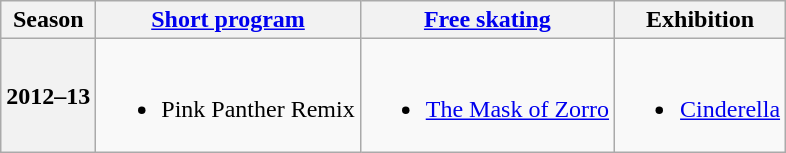<table class=wikitable style=text-align:center>
<tr>
<th>Season</th>
<th><a href='#'>Short program</a></th>
<th><a href='#'>Free skating</a></th>
<th>Exhibition</th>
</tr>
<tr>
<th>2012–13 <br> </th>
<td><br><ul><li>Pink Panther Remix <br></li></ul></td>
<td><br><ul><li><a href='#'>The Mask of Zorro</a> <br></li></ul></td>
<td><br><ul><li><a href='#'>Cinderella</a></li></ul></td>
</tr>
</table>
